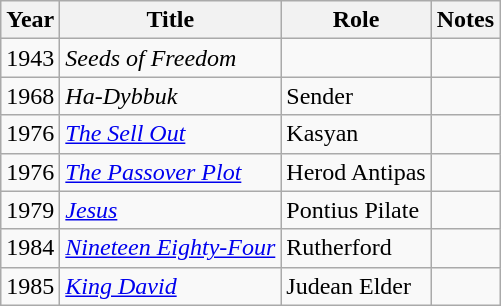<table class="wikitable">
<tr>
<th>Year</th>
<th>Title</th>
<th>Role</th>
<th>Notes</th>
</tr>
<tr>
<td>1943</td>
<td><em>Seeds of Freedom</em></td>
<td></td>
<td></td>
</tr>
<tr>
<td>1968</td>
<td><em>Ha-Dybbuk</em></td>
<td>Sender</td>
<td></td>
</tr>
<tr>
<td>1976</td>
<td><em><a href='#'>The Sell Out</a></em></td>
<td>Kasyan</td>
<td></td>
</tr>
<tr>
<td>1976</td>
<td><em><a href='#'>The Passover Plot</a></em></td>
<td>Herod Antipas</td>
<td></td>
</tr>
<tr>
<td>1979</td>
<td><em><a href='#'>Jesus</a></em></td>
<td>Pontius Pilate</td>
<td></td>
</tr>
<tr>
<td>1984</td>
<td><em><a href='#'>Nineteen Eighty-Four</a></em></td>
<td>Rutherford</td>
<td></td>
</tr>
<tr>
<td>1985</td>
<td><em><a href='#'>King David</a></em></td>
<td>Judean Elder</td>
<td></td>
</tr>
</table>
